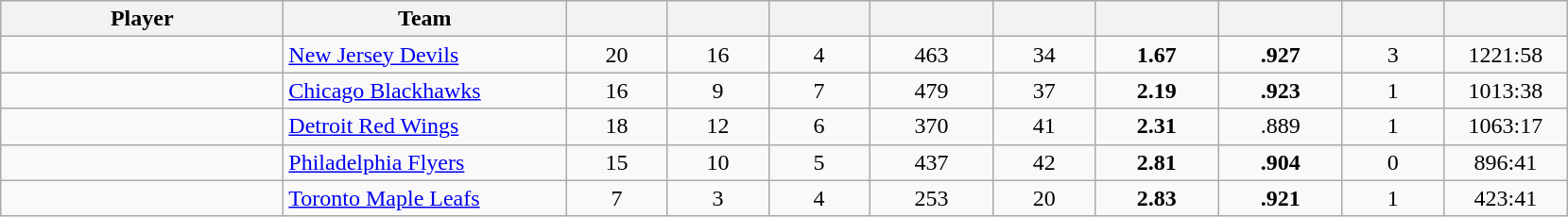<table style="padding:3px; border-spacing:0; text-align:center;" class="wikitable sortable">
<tr>
<th style="width:12em">Player</th>
<th style="width:12em">Team</th>
<th style="width:4em"></th>
<th style="width:4em"></th>
<th style="width:4em"></th>
<th style="width:5em"></th>
<th style="width:4em"></th>
<th style="width:5em"></th>
<th style="width:5em"></th>
<th style="width:4em"></th>
<th style="width:5em"></th>
</tr>
<tr>
<td align=left></td>
<td align=left><a href='#'>New Jersey Devils</a></td>
<td>20</td>
<td>16</td>
<td>4</td>
<td>463</td>
<td>34</td>
<td><strong>1.67</strong></td>
<td><strong>.927</strong></td>
<td>3</td>
<td> 1221:58</td>
</tr>
<tr>
<td align=left></td>
<td align=left><a href='#'>Chicago Blackhawks</a></td>
<td>16</td>
<td>9</td>
<td>7</td>
<td>479</td>
<td>37</td>
<td><strong>2.19</strong></td>
<td><strong>.923</strong></td>
<td>1</td>
<td> 1013:38</td>
</tr>
<tr>
<td align=left></td>
<td align=left><a href='#'>Detroit Red Wings</a></td>
<td>18</td>
<td>12</td>
<td>6</td>
<td>370</td>
<td>41</td>
<td><strong>2.31</strong></td>
<td>.889</td>
<td>1</td>
<td> 1063:17</td>
</tr>
<tr>
<td align=left></td>
<td align=left><a href='#'>Philadelphia Flyers</a></td>
<td>15</td>
<td>10</td>
<td>5</td>
<td>437</td>
<td>42</td>
<td><strong>2.81</strong></td>
<td><strong>.904</strong></td>
<td>0</td>
<td> 896:41</td>
</tr>
<tr>
<td align=left></td>
<td align=left><a href='#'>Toronto Maple Leafs</a></td>
<td>7</td>
<td>3</td>
<td>4</td>
<td>253</td>
<td>20</td>
<td><strong>2.83</strong></td>
<td><strong>.921</strong></td>
<td>1</td>
<td> 423:41</td>
</tr>
</table>
